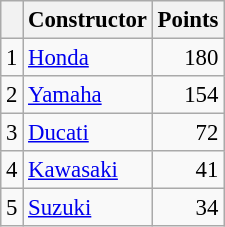<table class="wikitable" style="font-size: 95%;">
<tr>
<th></th>
<th>Constructor</th>
<th>Points</th>
</tr>
<tr>
<td align=center>1</td>
<td> <a href='#'>Honda</a></td>
<td align=right>180</td>
</tr>
<tr>
<td align=center>2</td>
<td> <a href='#'>Yamaha</a></td>
<td align=right>154</td>
</tr>
<tr>
<td align=center>3</td>
<td> <a href='#'>Ducati</a></td>
<td align=right>72</td>
</tr>
<tr>
<td align=center>4</td>
<td> <a href='#'>Kawasaki</a></td>
<td align=right>41</td>
</tr>
<tr>
<td align=center>5</td>
<td> <a href='#'>Suzuki</a></td>
<td align=right>34</td>
</tr>
</table>
